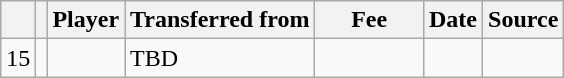<table class="wikitable plainrowheaders sortable">
<tr>
<th></th>
<th></th>
<th scope=col>Player</th>
<th>Transferred from</th>
<th !scope=col; style="width: 65px;">Fee</th>
<th scope=col>Date</th>
<th scope=col>Source</th>
</tr>
<tr>
<td align=center>15</td>
<td align=center></td>
<td></td>
<td>TBD</td>
<td></td>
<td></td>
<td></td>
</tr>
</table>
